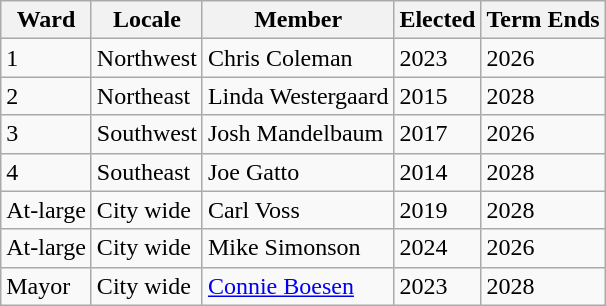<table class="sortable wikitable">
<tr>
<th>Ward</th>
<th>Locale</th>
<th>Member</th>
<th>Elected</th>
<th>Term Ends</th>
</tr>
<tr>
<td>1</td>
<td>Northwest</td>
<td>Chris Coleman</td>
<td>2023</td>
<td>2026</td>
</tr>
<tr>
<td>2</td>
<td>Northeast</td>
<td>Linda Westergaard</td>
<td>2015</td>
<td>2028</td>
</tr>
<tr>
<td>3</td>
<td>Southwest</td>
<td>Josh Mandelbaum</td>
<td>2017</td>
<td>2026</td>
</tr>
<tr>
<td>4</td>
<td>Southeast</td>
<td>Joe Gatto</td>
<td>2014</td>
<td>2028</td>
</tr>
<tr>
<td>At-large</td>
<td>City wide</td>
<td>Carl Voss</td>
<td>2019</td>
<td>2028</td>
</tr>
<tr>
<td>At-large</td>
<td>City wide</td>
<td>Mike Simonson</td>
<td>2024</td>
<td>2026</td>
</tr>
<tr>
<td>Mayor</td>
<td>City wide</td>
<td><a href='#'>Connie Boesen</a></td>
<td>2023</td>
<td>2028</td>
</tr>
</table>
